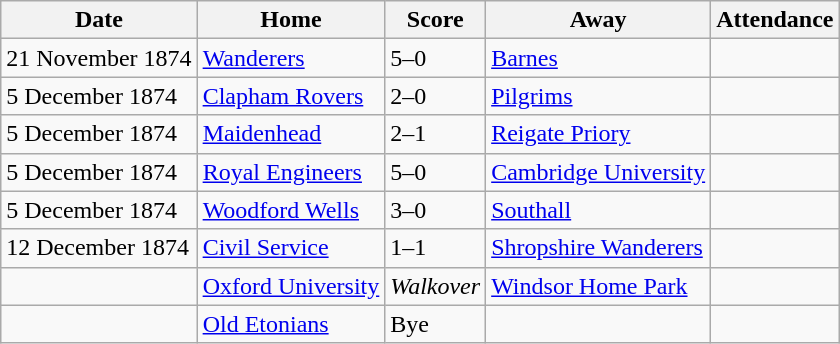<table class="wikitable">
<tr>
<th>Date</th>
<th>Home</th>
<th>Score</th>
<th>Away</th>
<th>Attendance</th>
</tr>
<tr>
<td>21 November 1874</td>
<td><a href='#'>Wanderers</a></td>
<td>5–0</td>
<td><a href='#'>Barnes</a></td>
<td></td>
</tr>
<tr>
<td>5 December 1874</td>
<td><a href='#'>Clapham Rovers</a></td>
<td>2–0</td>
<td><a href='#'>Pilgrims</a></td>
<td></td>
</tr>
<tr>
<td>5 December 1874</td>
<td><a href='#'>Maidenhead</a></td>
<td>2–1</td>
<td><a href='#'>Reigate Priory</a></td>
<td></td>
</tr>
<tr>
<td>5 December 1874</td>
<td><a href='#'>Royal Engineers</a></td>
<td>5–0</td>
<td><a href='#'>Cambridge University</a></td>
<td></td>
</tr>
<tr>
<td>5 December 1874</td>
<td><a href='#'>Woodford Wells</a></td>
<td>3–0</td>
<td><a href='#'>Southall</a></td>
<td></td>
</tr>
<tr>
<td>12 December 1874</td>
<td><a href='#'>Civil Service</a></td>
<td>1–1</td>
<td><a href='#'>Shropshire Wanderers</a></td>
<td></td>
</tr>
<tr>
<td></td>
<td><a href='#'>Oxford University</a></td>
<td><em>Walkover</em></td>
<td><a href='#'>Windsor Home Park</a></td>
<td></td>
</tr>
<tr>
<td></td>
<td><a href='#'>Old Etonians</a></td>
<td>Bye</td>
<td></td>
<td></td>
</tr>
</table>
